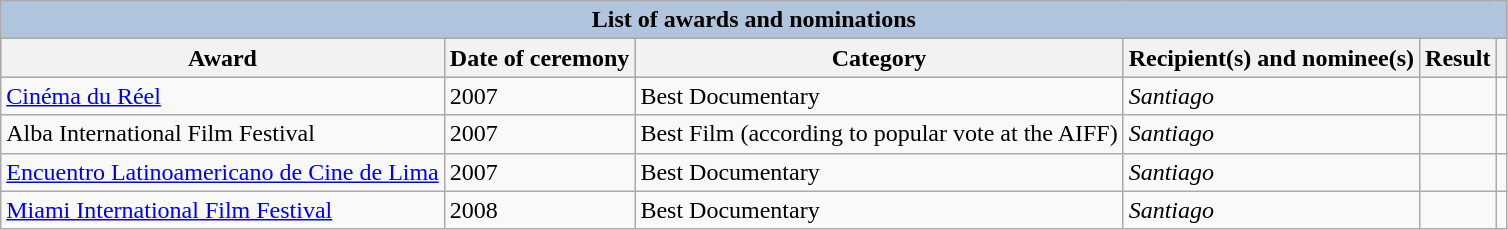<table class="wikitable sortable">
<tr style="background:#ccc; text-align:center;">
<th colspan="6" style="background: LightSteelBlue;">List of awards and nominations</th>
</tr>
<tr style="background:#ccc; text-align:center;">
<th scope="col">Award</th>
<th scope="col">Date of ceremony</th>
<th scope="col">Category</th>
<th scope="col">Recipient(s) and nominee(s)</th>
<th scope="col">Result</th>
<th scope="col" class="unsortable"></th>
</tr>
<tr>
<td rowspan="1"><a href='#'>Cinéma du Réel</a></td>
<td>2007</td>
<td>Best Documentary</td>
<td><em>Santiago</em></td>
<td></td>
<td style="text-align:center;"></td>
</tr>
<tr>
<td rowspan="1">Alba International Film Festival</td>
<td>2007</td>
<td>Best Film (according to popular vote at the AIFF)</td>
<td><em>Santiago</em></td>
<td></td>
<td style="text-align:center;"></td>
</tr>
<tr>
<td rowspan="1"><a href='#'>Encuentro Latinoamericano de Cine de Lima</a></td>
<td>2007</td>
<td>Best Documentary</td>
<td><em>Santiago</em></td>
<td></td>
<td style="text-align:center;"></td>
</tr>
<tr>
<td rowspan="1"><a href='#'>Miami International Film Festival</a></td>
<td>2008</td>
<td>Best Documentary</td>
<td><em>Santiago</em></td>
<td></td>
<td style="text-align:center;"></td>
</tr>
</table>
